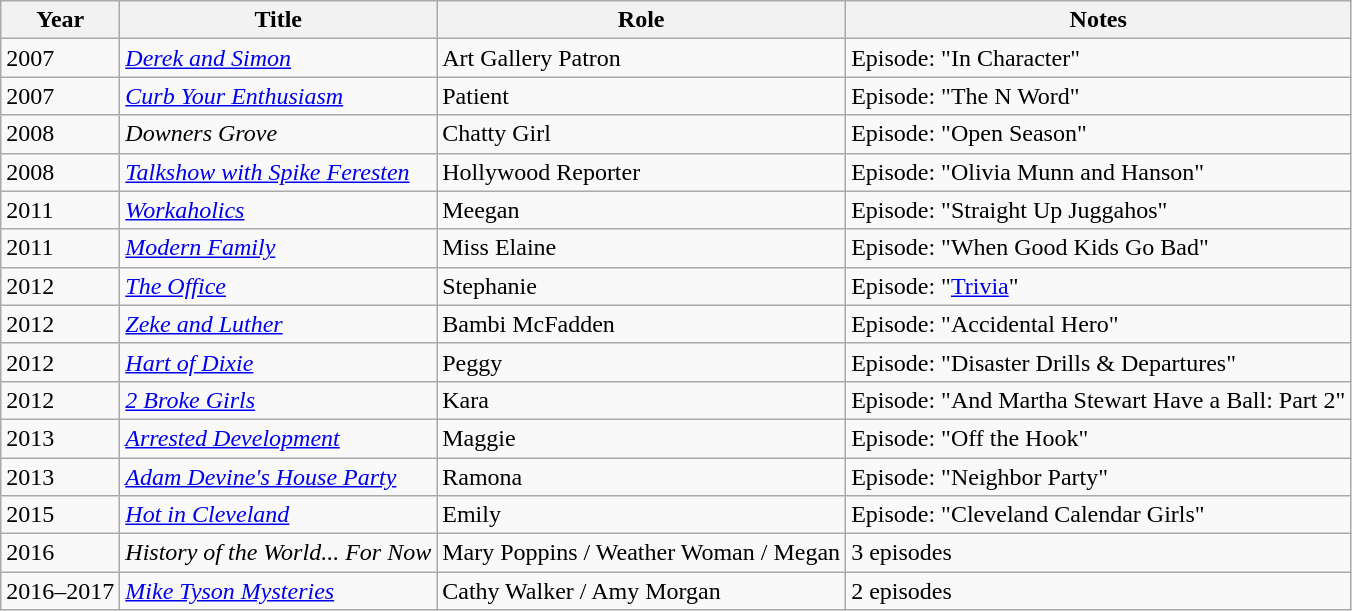<table class="wikitable">
<tr>
<th>Year</th>
<th>Title</th>
<th>Role</th>
<th>Notes</th>
</tr>
<tr>
<td>2007</td>
<td><em><a href='#'>Derek and Simon</a></em></td>
<td>Art Gallery Patron</td>
<td>Episode: "In Character"</td>
</tr>
<tr>
<td>2007</td>
<td><em><a href='#'>Curb Your Enthusiasm</a></em></td>
<td>Patient</td>
<td>Episode: "The N Word"</td>
</tr>
<tr>
<td>2008</td>
<td><em>Downers Grove</em></td>
<td>Chatty Girl</td>
<td>Episode: "Open Season"</td>
</tr>
<tr>
<td>2008</td>
<td><em><a href='#'>Talkshow with Spike Feresten</a></em></td>
<td>Hollywood Reporter</td>
<td>Episode: "Olivia Munn and Hanson"</td>
</tr>
<tr>
<td>2011</td>
<td><em><a href='#'>Workaholics</a></em></td>
<td>Meegan</td>
<td>Episode: "Straight Up Juggahos"</td>
</tr>
<tr>
<td>2011</td>
<td><em><a href='#'>Modern Family</a></em></td>
<td>Miss Elaine</td>
<td>Episode: "When Good Kids Go Bad"</td>
</tr>
<tr>
<td>2012</td>
<td><a href='#'><em>The Office</em></a></td>
<td>Stephanie</td>
<td>Episode: "<a href='#'>Trivia</a>"</td>
</tr>
<tr>
<td>2012</td>
<td><em><a href='#'>Zeke and Luther</a></em></td>
<td>Bambi McFadden</td>
<td>Episode: "Accidental Hero"</td>
</tr>
<tr>
<td>2012</td>
<td><em><a href='#'>Hart of Dixie</a></em></td>
<td>Peggy</td>
<td>Episode: "Disaster Drills & Departures"</td>
</tr>
<tr>
<td>2012</td>
<td><em><a href='#'>2 Broke Girls</a></em></td>
<td>Kara</td>
<td>Episode: "And Martha Stewart Have a Ball: Part 2"</td>
</tr>
<tr>
<td>2013</td>
<td><em><a href='#'>Arrested Development</a></em></td>
<td>Maggie</td>
<td>Episode: "Off the Hook"</td>
</tr>
<tr>
<td>2013</td>
<td><em><a href='#'>Adam Devine's House Party</a></em></td>
<td>Ramona</td>
<td>Episode: "Neighbor Party"</td>
</tr>
<tr>
<td>2015</td>
<td><em><a href='#'>Hot in Cleveland</a></em></td>
<td>Emily</td>
<td>Episode: "Cleveland Calendar Girls"</td>
</tr>
<tr>
<td>2016</td>
<td><em>History of the World... For Now</em></td>
<td>Mary Poppins / Weather Woman / Megan</td>
<td>3 episodes</td>
</tr>
<tr>
<td>2016–2017</td>
<td><em><a href='#'>Mike Tyson Mysteries</a></em></td>
<td>Cathy Walker / Amy Morgan</td>
<td>2 episodes</td>
</tr>
</table>
